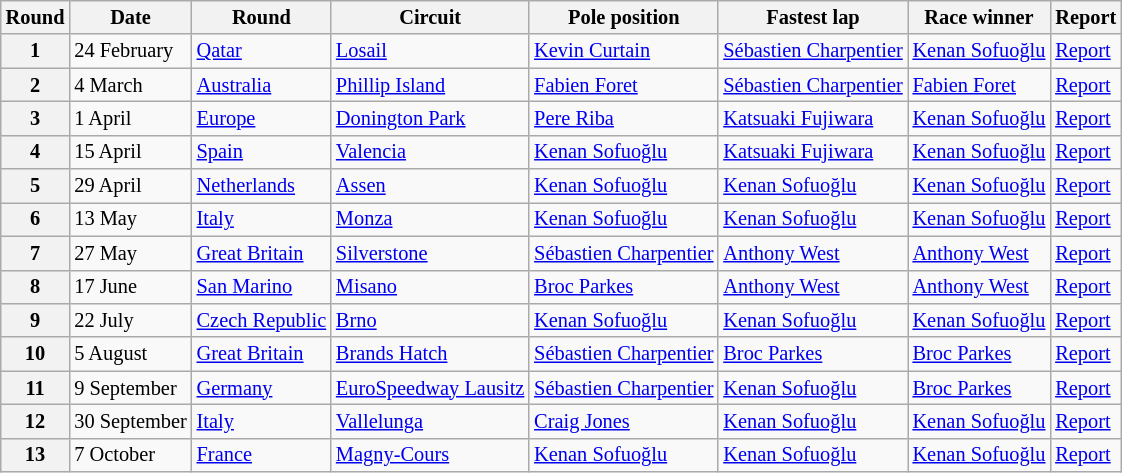<table class="wikitable" style="font-size: 85%">
<tr>
<th>Round</th>
<th>Date</th>
<th>Round</th>
<th>Circuit</th>
<th>Pole position</th>
<th>Fastest lap</th>
<th>Race winner</th>
<th>Report</th>
</tr>
<tr>
<th>1</th>
<td>24 February</td>
<td> <a href='#'>Qatar</a></td>
<td><a href='#'>Losail</a></td>
<td> <a href='#'>Kevin Curtain</a></td>
<td> <a href='#'>Sébastien Charpentier</a></td>
<td> <a href='#'>Kenan Sofuoğlu</a></td>
<td><a href='#'>Report</a></td>
</tr>
<tr>
<th>2</th>
<td>4 March</td>
<td> <a href='#'>Australia</a></td>
<td><a href='#'>Phillip Island</a></td>
<td> <a href='#'>Fabien Foret</a></td>
<td> <a href='#'>Sébastien Charpentier</a></td>
<td> <a href='#'>Fabien Foret</a></td>
<td><a href='#'>Report</a></td>
</tr>
<tr>
<th>3</th>
<td>1 April</td>
<td> <a href='#'>Europe</a></td>
<td><a href='#'>Donington Park</a></td>
<td> <a href='#'>Pere Riba</a></td>
<td> <a href='#'>Katsuaki Fujiwara</a></td>
<td> <a href='#'>Kenan Sofuoğlu</a></td>
<td><a href='#'>Report</a></td>
</tr>
<tr>
<th>4</th>
<td>15 April</td>
<td> <a href='#'>Spain</a></td>
<td><a href='#'>Valencia</a></td>
<td> <a href='#'>Kenan Sofuoğlu</a></td>
<td> <a href='#'>Katsuaki Fujiwara</a></td>
<td> <a href='#'>Kenan Sofuoğlu</a></td>
<td><a href='#'>Report</a></td>
</tr>
<tr>
<th>5</th>
<td>29 April</td>
<td> <a href='#'>Netherlands</a></td>
<td><a href='#'>Assen</a></td>
<td> <a href='#'>Kenan Sofuoğlu</a></td>
<td> <a href='#'>Kenan Sofuoğlu</a></td>
<td> <a href='#'>Kenan Sofuoğlu</a></td>
<td><a href='#'>Report</a></td>
</tr>
<tr>
<th>6</th>
<td>13 May</td>
<td> <a href='#'>Italy</a></td>
<td><a href='#'>Monza</a></td>
<td> <a href='#'>Kenan Sofuoğlu</a></td>
<td> <a href='#'>Kenan Sofuoğlu</a></td>
<td> <a href='#'>Kenan Sofuoğlu</a></td>
<td><a href='#'>Report</a></td>
</tr>
<tr>
<th>7</th>
<td>27 May</td>
<td> <a href='#'>Great Britain</a></td>
<td><a href='#'>Silverstone</a></td>
<td> <a href='#'>Sébastien Charpentier</a></td>
<td> <a href='#'>Anthony West</a></td>
<td> <a href='#'>Anthony West</a></td>
<td><a href='#'>Report</a></td>
</tr>
<tr>
<th>8</th>
<td>17 June</td>
<td> <a href='#'>San Marino</a></td>
<td><a href='#'>Misano</a></td>
<td> <a href='#'>Broc Parkes</a></td>
<td> <a href='#'>Anthony West</a></td>
<td> <a href='#'>Anthony West</a></td>
<td><a href='#'>Report</a></td>
</tr>
<tr>
<th>9</th>
<td>22 July</td>
<td> <a href='#'>Czech Republic</a></td>
<td><a href='#'>Brno</a></td>
<td> <a href='#'>Kenan Sofuoğlu</a></td>
<td> <a href='#'>Kenan Sofuoğlu</a></td>
<td> <a href='#'>Kenan Sofuoğlu</a></td>
<td><a href='#'>Report</a></td>
</tr>
<tr>
<th>10</th>
<td>5 August</td>
<td> <a href='#'>Great Britain</a></td>
<td><a href='#'>Brands Hatch</a></td>
<td> <a href='#'>Sébastien Charpentier</a></td>
<td> <a href='#'>Broc Parkes</a></td>
<td> <a href='#'>Broc Parkes</a></td>
<td><a href='#'>Report</a></td>
</tr>
<tr>
<th>11</th>
<td>9 September</td>
<td> <a href='#'>Germany</a></td>
<td><a href='#'>EuroSpeedway Lausitz</a></td>
<td> <a href='#'>Sébastien Charpentier</a></td>
<td> <a href='#'>Kenan Sofuoğlu</a></td>
<td> <a href='#'>Broc Parkes</a></td>
<td><a href='#'>Report</a></td>
</tr>
<tr>
<th>12</th>
<td>30 September</td>
<td> <a href='#'>Italy</a></td>
<td><a href='#'>Vallelunga</a></td>
<td> <a href='#'>Craig Jones</a></td>
<td> <a href='#'>Kenan Sofuoğlu</a></td>
<td> <a href='#'>Kenan Sofuoğlu</a></td>
<td><a href='#'>Report</a></td>
</tr>
<tr>
<th>13</th>
<td>7 October</td>
<td> <a href='#'>France</a></td>
<td><a href='#'>Magny-Cours</a></td>
<td> <a href='#'>Kenan Sofuoğlu</a></td>
<td> <a href='#'>Kenan Sofuoğlu</a></td>
<td> <a href='#'>Kenan Sofuoğlu</a></td>
<td><a href='#'>Report</a></td>
</tr>
</table>
